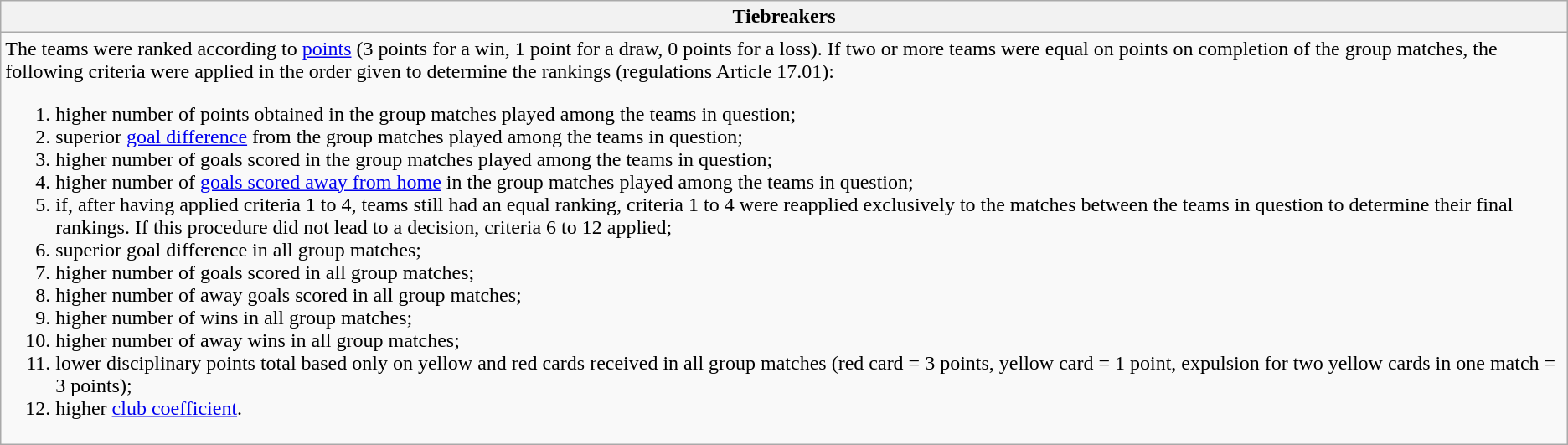<table class="wikitable collapsible collapsed">
<tr>
<th>Tiebreakers</th>
</tr>
<tr>
<td>The teams were ranked according to <a href='#'>points</a> (3 points for a win, 1 point for a draw, 0 points for a loss). If two or more teams were equal on points on completion of the group matches, the following criteria were applied in the order given to determine the rankings (regulations Article 17.01):<br><ol><li>higher number of points obtained in the group matches played among the teams in question;</li><li>superior <a href='#'>goal difference</a> from the group matches played among the teams in question;</li><li>higher number of goals scored in the group matches played among the teams in question;</li><li>higher number of <a href='#'>goals scored away from home</a> in the group matches played among the teams in question;</li><li>if, after having applied criteria 1 to 4, teams still had an equal ranking, criteria 1 to 4 were reapplied exclusively to the matches between the teams in question to determine their final rankings. If this procedure did not lead to a decision, criteria 6 to 12 applied;</li><li>superior goal difference in all group matches;</li><li>higher number of goals scored in all group matches;</li><li>higher number of away goals scored in all group matches;</li><li>higher number of wins in all group matches;</li><li>higher number of away wins in all group matches;</li><li>lower disciplinary points total based only on yellow and red cards received in all group matches (red card = 3 points, yellow card = 1 point, expulsion for two yellow cards in one match = 3 points);</li><li>higher <a href='#'>club coefficient</a>.</li></ol></td>
</tr>
</table>
